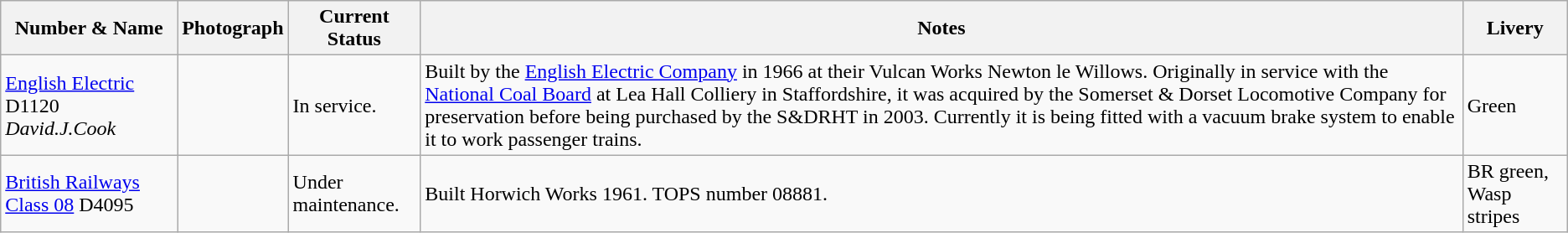<table class="wikitable">
<tr>
<th>Number & Name</th>
<th>Photograph</th>
<th>Current Status</th>
<th>Notes</th>
<th>Livery</th>
</tr>
<tr>
<td><a href='#'>English Electric</a>  D1120 <em>David.J.Cook</em></td>
<td></td>
<td>In service.</td>
<td>Built by the <a href='#'>English Electric Company</a> in 1966 at their Vulcan Works Newton le Willows. Originally in service with the <a href='#'>National Coal Board</a> at Lea Hall Colliery in Staffordshire, it was acquired by the Somerset & Dorset Locomotive Company for preservation before being purchased by the S&DRHT in 2003. Currently it is being fitted with a vacuum brake system to enable it to work passenger trains.</td>
<td>Green</td>
</tr>
<tr>
<td><a href='#'>British Railways</a> <a href='#'>Class 08</a>  D4095</td>
<td></td>
<td>Under maintenance.</td>
<td>Built Horwich Works 1961. TOPS number 08881.</td>
<td>BR green, Wasp stripes</td>
</tr>
</table>
